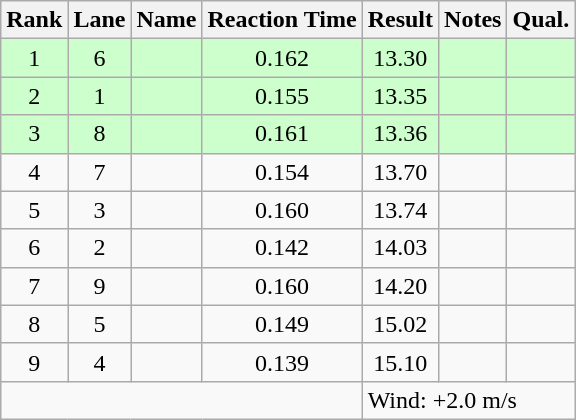<table class="wikitable sortable" style="text-align:center">
<tr>
<th>Rank</th>
<th>Lane</th>
<th>Name</th>
<th>Reaction Time</th>
<th>Result</th>
<th>Notes</th>
<th>Qual.</th>
</tr>
<tr bgcolor=ccffcc>
<td>1</td>
<td>6</td>
<td align="left"></td>
<td>0.162</td>
<td>13.30</td>
<td></td>
<td></td>
</tr>
<tr bgcolor=ccffcc>
<td>2</td>
<td>1</td>
<td align="left"></td>
<td>0.155</td>
<td>13.35</td>
<td></td>
<td></td>
</tr>
<tr bgcolor=ccffcc>
<td>3</td>
<td>8</td>
<td align="left"></td>
<td>0.161</td>
<td>13.36</td>
<td></td>
<td></td>
</tr>
<tr>
<td>4</td>
<td>7</td>
<td align="left"></td>
<td>0.154</td>
<td>13.70</td>
<td></td>
<td></td>
</tr>
<tr>
<td>5</td>
<td>3</td>
<td align="left"></td>
<td>0.160</td>
<td>13.74</td>
<td></td>
<td></td>
</tr>
<tr>
<td>6</td>
<td>2</td>
<td align="left"></td>
<td>0.142</td>
<td>14.03</td>
<td></td>
<td></td>
</tr>
<tr>
<td>7</td>
<td>9</td>
<td align="left"></td>
<td>0.160</td>
<td>14.20</td>
<td></td>
<td></td>
</tr>
<tr>
<td>8</td>
<td>5</td>
<td align="left"></td>
<td>0.149</td>
<td>15.02</td>
<td></td>
<td></td>
</tr>
<tr>
<td>9</td>
<td>4</td>
<td align="left"></td>
<td>0.139</td>
<td>15.10</td>
<td></td>
<td></td>
</tr>
<tr class="sortbottom">
<td colspan=4></td>
<td colspan="3" style="text-align:left;">Wind: +2.0 m/s</td>
</tr>
</table>
